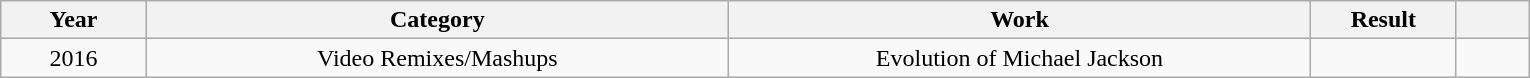<table class="wikitable">
<tr>
<th style="width:5%;">Year</th>
<th style="width:20%;">Category</th>
<th style="width:20%;">Work</th>
<th style="width:5%;">Result</th>
<th style="width:2.5%;"></th>
</tr>
<tr>
<td style="text-align:center;">2016</td>
<td style="text-align:center;">Video Remixes/Mashups</td>
<td style="text-align:center;">Evolution of Michael Jackson</td>
<td></td>
<td style="text-align:center;"></td>
</tr>
</table>
